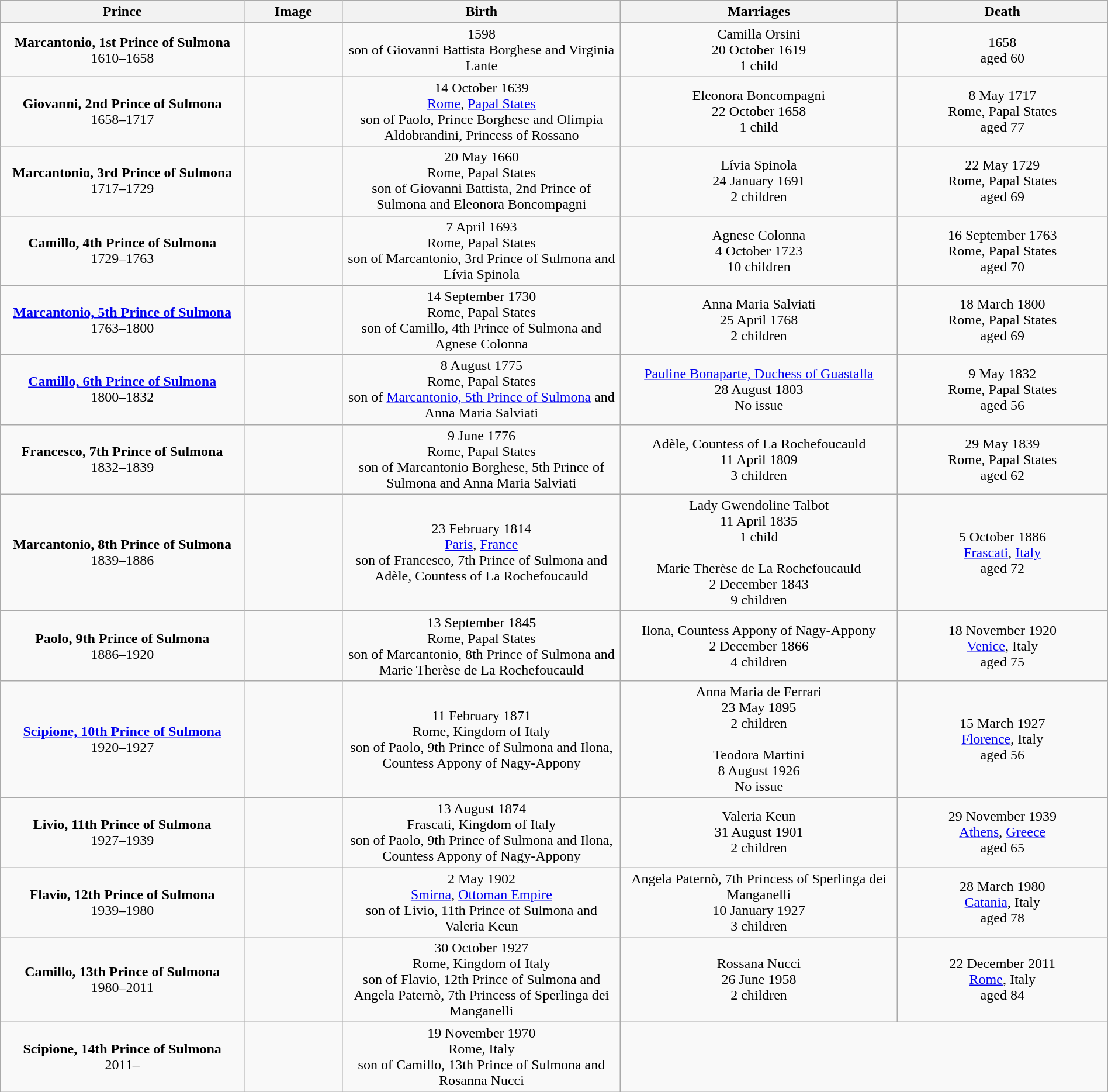<table style="text-align:center; width:100%" class="wikitable">
<tr>
<th width=22%>Prince</th>
<th width=105px>Image</th>
<th>Birth</th>
<th width=25%>Marriages</th>
<th width=19%>Death</th>
</tr>
<tr>
<td><strong>Marcantonio, 1st Prince of Sulmona</strong><br>1610–1658</td>
<td></td>
<td>1598<br>son of Giovanni Battista Borghese and Virginia Lante</td>
<td>Camilla Orsini<br>20 October 1619<br>1 child</td>
<td>1658<br>aged 60</td>
</tr>
<tr>
<td><strong>Giovanni, 2nd Prince of Sulmona</strong><br>1658–1717</td>
<td></td>
<td>14 October 1639<br><a href='#'>Rome</a>, <a href='#'>Papal States</a><br>son of Paolo, Prince Borghese and Olimpia Aldobrandini, Princess of Rossano</td>
<td>Eleonora Boncompagni<br>22 October 1658<br>1 child</td>
<td>8 May 1717<br>Rome, Papal States<br>aged 77</td>
</tr>
<tr>
<td><strong>Marcantonio, 3rd Prince of Sulmona</strong><br>1717–1729</td>
<td></td>
<td>20 May 1660<br>Rome, Papal States<br>son of Giovanni Battista, 2nd Prince of Sulmona and Eleonora Boncompagni</td>
<td>Lívia Spinola<br>24 January 1691<br>2 children</td>
<td>22 May 1729<br>Rome, Papal States<br>aged 69</td>
</tr>
<tr>
<td><strong>Camillo, 4th Prince of Sulmona</strong><br>1729–1763</td>
<td></td>
<td>7 April 1693<br>Rome, Papal States<br>son of Marcantonio, 3rd Prince of Sulmona and Lívia Spinola</td>
<td>Agnese Colonna<br>4 October 1723<br>10 children</td>
<td>16 September 1763<br>Rome, Papal States<br>aged 70</td>
</tr>
<tr>
<td><strong><a href='#'>Marcantonio, 5th Prince of Sulmona</a></strong><br>1763–1800</td>
<td></td>
<td>14 September 1730<br>Rome, Papal States<br>son of Camillo, 4th Prince of Sulmona and Agnese Colonna</td>
<td>Anna Maria Salviati<br>25 April 1768<br>2 children</td>
<td>18 March 1800<br>Rome, Papal States<br>aged 69</td>
</tr>
<tr>
<td><strong><a href='#'>Camillo, 6th Prince of Sulmona</a></strong><br>1800–1832</td>
<td></td>
<td>8 August 1775<br>Rome, Papal States<br>son of <a href='#'>Marcantonio, 5th Prince of Sulmona</a> and Anna Maria Salviati</td>
<td><a href='#'>Pauline Bonaparte, Duchess of Guastalla</a> <br>28 August 1803<br>No issue</td>
<td>9 May 1832<br>Rome, Papal States<br>aged 56</td>
</tr>
<tr>
<td><strong>Francesco, 7th Prince of Sulmona</strong><br>1832–1839</td>
<td></td>
<td>9 June 1776<br>Rome, Papal States<br>son of Marcantonio Borghese, 5th Prince of Sulmona and Anna Maria Salviati</td>
<td>Adèle, Countess of La Rochefoucauld<br>11 April 1809<br>3 children</td>
<td>29 May 1839<br>Rome, Papal States<br>aged 62</td>
</tr>
<tr>
<td><strong>Marcantonio, 8th Prince of Sulmona</strong><br>1839–1886</td>
<td></td>
<td>23 February 1814<br><a href='#'>Paris</a>, <a href='#'>France</a><br>son of Francesco, 7th Prince of Sulmona and Adèle, Countess of La Rochefoucauld</td>
<td>Lady Gwendoline Talbot <br>11 April 1835<br>1 child<br><br>Marie Therèse de La Rochefoucauld <br>2 December 1843<br>9 children</td>
<td>5 October 1886<br><a href='#'>Frascati</a>, <a href='#'>Italy</a><br>aged 72</td>
</tr>
<tr>
<td><strong>Paolo, 9th Prince of Sulmona</strong><br>1886–1920</td>
<td></td>
<td>13 September 1845<br>Rome, Papal States<br>son of Marcantonio, 8th Prince of Sulmona and Marie Therèse de La Rochefoucauld</td>
<td>Ilona, Countess Appony of Nagy-Appony<br>2 December 1866<br>4 children</td>
<td>18 November 1920<br><a href='#'>Venice</a>, Italy<br>aged 75</td>
</tr>
<tr>
<td><strong><a href='#'>Scipione, 10th Prince of Sulmona</a></strong><br>1920–1927</td>
<td></td>
<td>11 February 1871<br>Rome, Kingdom of Italy <br>son of Paolo, 9th Prince of Sulmona and Ilona, Countess Appony of Nagy-Appony</td>
<td>Anna Maria de Ferrari<br>23 May 1895<br>2 children<br><br>Teodora Martini <br>8 August 1926<br>No issue</td>
<td>15 March 1927<br><a href='#'>Florence</a>, Italy<br>aged 56</td>
</tr>
<tr>
<td><strong>Livio, 11th Prince of Sulmona</strong><br>1927–1939</td>
<td></td>
<td>13 August 1874<br>Frascati, Kingdom of Italy <br>son of Paolo, 9th Prince of Sulmona and Ilona, Countess Appony of Nagy-Appony</td>
<td>Valeria Keun<br>31 August 1901<br>2 children</td>
<td>29 November 1939<br><a href='#'>Athens</a>, <a href='#'>Greece</a><br>aged 65</td>
</tr>
<tr>
<td><strong>Flavio, 12th Prince of Sulmona</strong><br>1939–1980</td>
<td></td>
<td>2 May 1902 <br><a href='#'>Smirna</a>, <a href='#'>Ottoman Empire</a><br>son of Livio, 11th Prince of Sulmona and Valeria Keun</td>
<td>Angela Paternò, 7th Princess of Sperlinga dei Manganelli<br>10 January 1927<br>3 children</td>
<td>28 March 1980<br><a href='#'>Catania</a>, Italy<br>aged 78</td>
</tr>
<tr>
<td><strong>Camillo, 13th Prince of Sulmona</strong><br>1980–2011</td>
<td></td>
<td>30 October 1927 <br>Rome, Kingdom of Italy<br>son of Flavio, 12th Prince of Sulmona and Angela Paternò, 7th Princess of Sperlinga dei Manganelli</td>
<td>Rossana Nucci <br>26 June 1958<br>2 children<br></td>
<td>22 December 2011<br><a href='#'>Rome</a>, Italy<br>aged 84</td>
</tr>
<tr>
<td><strong>Scipione, 14th Prince of Sulmona</strong><br>2011–</td>
<td></td>
<td>19 November 1970 <br>Rome, Italy<br>son of Camillo, 13th Prince of Sulmona and Rosanna Nucci</td>
</tr>
</table>
